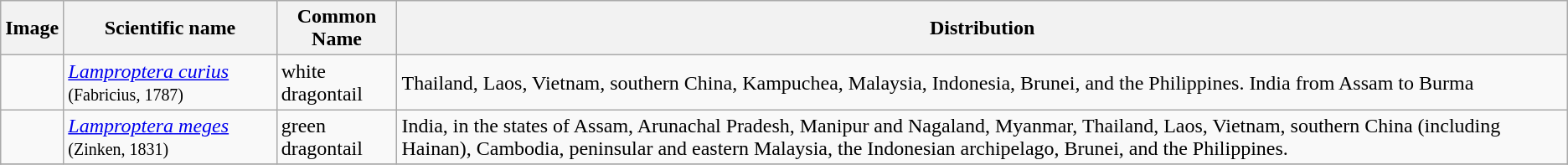<table class="wikitable">
<tr>
<th>Image</th>
<th>Scientific name</th>
<th>Common Name</th>
<th>Distribution</th>
</tr>
<tr>
<td></td>
<td><em><a href='#'>Lamproptera curius</a></em> <small>(Fabricius, 1787)</small></td>
<td>white dragontail</td>
<td>Thailand, Laos, Vietnam, southern China, Kampuchea, Malaysia, Indonesia, Brunei, and the Philippines. India from Assam to Burma</td>
</tr>
<tr>
<td></td>
<td><em><a href='#'>Lamproptera meges</a></em> <small>(Zinken, 1831)</small></td>
<td>green dragontail</td>
<td>India, in the states of Assam, Arunachal Pradesh, Manipur and Nagaland, Myanmar, Thailand, Laos, Vietnam, southern China (including Hainan), Cambodia, peninsular and eastern Malaysia, the Indonesian archipelago, Brunei, and the Philippines.</td>
</tr>
<tr>
</tr>
</table>
